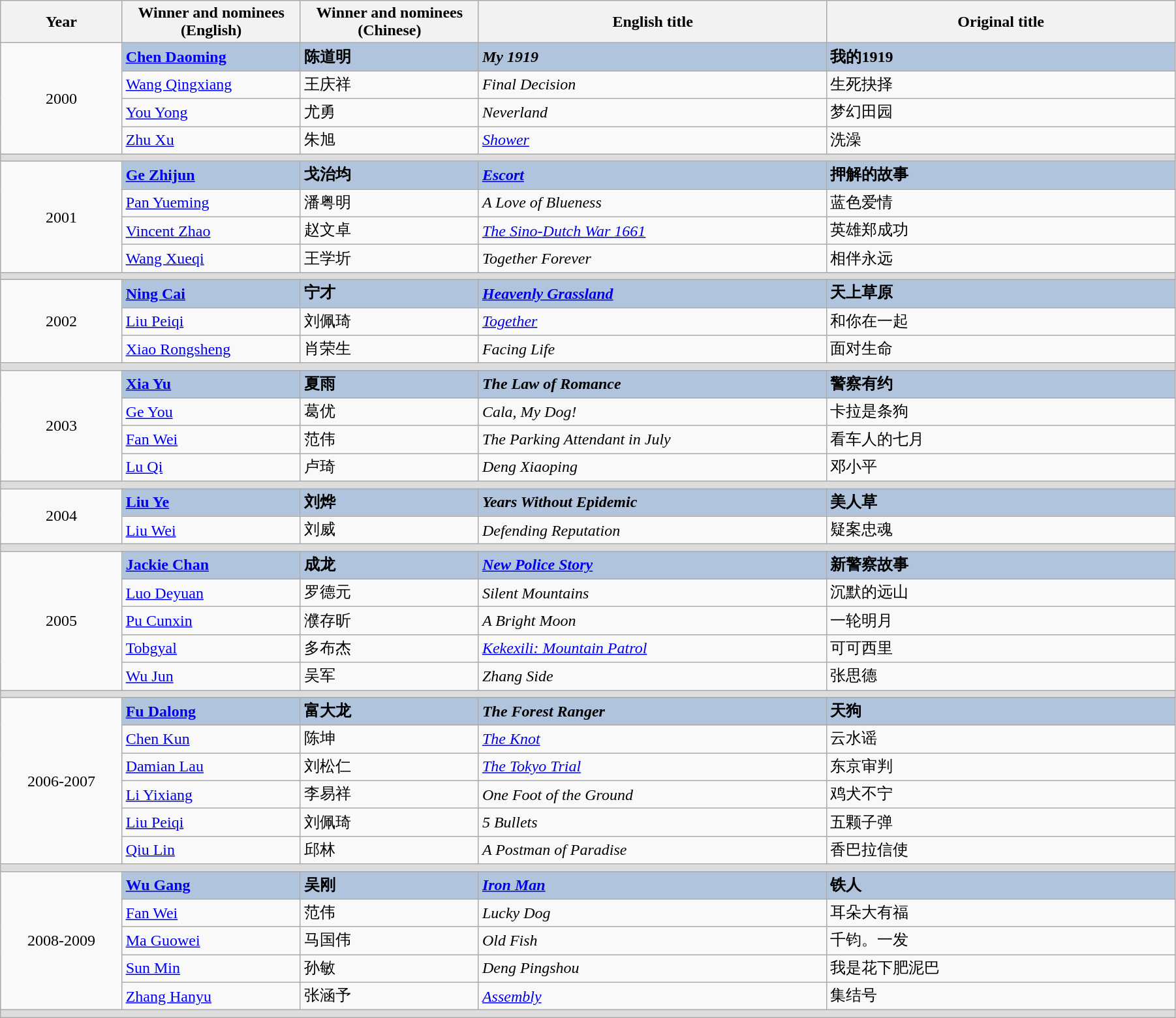<table class="wikitable" width="95%" cellpadding="5">
<tr>
<th width="100"><strong>Year</strong></th>
<th width="150"><strong>Winner and nominees<br>(English)</strong></th>
<th width="150"><strong>Winner and nominees<br>(Chinese)</strong></th>
<th width="300"><strong>English title</strong></th>
<th width="300"><strong>Original title</strong></th>
</tr>
<tr>
<td rowspan="4" style="text-align:center;">2000</td>
<td style="background:#B0C4DE;"><strong><a href='#'>Chen Daoming</a></strong></td>
<td style="background:#B0C4DE;"><strong>陈道明</strong></td>
<td style="background:#B0C4DE;"><strong><em>My 1919</em></strong></td>
<td style="background:#B0C4DE;"><strong>我的1919</strong></td>
</tr>
<tr>
<td><a href='#'>Wang Qingxiang</a></td>
<td>王庆祥</td>
<td><em>Final Decision</em></td>
<td>生死抉择</td>
</tr>
<tr>
<td><a href='#'>You Yong</a></td>
<td>尤勇</td>
<td><em>Neverland</em></td>
<td>梦幻田园</td>
</tr>
<tr>
<td><a href='#'>Zhu Xu</a></td>
<td>朱旭</td>
<td><em><a href='#'>Shower</a></em></td>
<td>洗澡</td>
</tr>
<tr bgcolor=#DDDDDD>
<td colspan=5></td>
</tr>
<tr>
<td rowspan="4" style="text-align:center;">2001</td>
<td style="background:#B0C4DE;"><strong><a href='#'>Ge Zhijun</a></strong></td>
<td style="background:#B0C4DE;"><strong>戈治均</strong></td>
<td style="background:#B0C4DE;"><strong><em><a href='#'>Escort</a></em></strong></td>
<td style="background:#B0C4DE;"><strong>押解的故事</strong></td>
</tr>
<tr>
<td><a href='#'>Pan Yueming</a></td>
<td>潘粤明</td>
<td><em>A Love of Blueness</em></td>
<td>蓝色爱情</td>
</tr>
<tr>
<td><a href='#'>Vincent Zhao</a></td>
<td>赵文卓</td>
<td><em><a href='#'>The Sino-Dutch War 1661</a></em></td>
<td>英雄郑成功</td>
</tr>
<tr>
<td><a href='#'>Wang Xueqi</a></td>
<td>王学圻</td>
<td><em>Together Forever</em></td>
<td>相伴永远</td>
</tr>
<tr bgcolor=#DDDDDD>
<td colspan=5></td>
</tr>
<tr>
<td rowspan="3" style="text-align:center;">2002</td>
<td style="background:#B0C4DE;"><strong><a href='#'>Ning Cai</a></strong></td>
<td style="background:#B0C4DE;"><strong>宁才</strong></td>
<td style="background:#B0C4DE;"><strong><em><a href='#'>Heavenly Grassland</a></em></strong></td>
<td style="background:#B0C4DE;"><strong>天上草原</strong></td>
</tr>
<tr>
<td><a href='#'>Liu Peiqi</a></td>
<td>刘佩琦</td>
<td><em><a href='#'>Together</a></em></td>
<td>和你在一起</td>
</tr>
<tr>
<td><a href='#'>Xiao Rongsheng</a></td>
<td>肖荣生</td>
<td><em>Facing Life</em></td>
<td>面对生命</td>
</tr>
<tr bgcolor=#DDDDDD>
<td colspan=5></td>
</tr>
<tr>
<td rowspan="4" style="text-align:center;">2003</td>
<td style="background:#B0C4DE;"><strong><a href='#'>Xia Yu</a></strong></td>
<td style="background:#B0C4DE;"><strong>夏雨</strong></td>
<td style="background:#B0C4DE;"><strong><em>The Law of Romance</em></strong></td>
<td style="background:#B0C4DE;"><strong>警察有约</strong></td>
</tr>
<tr>
<td><a href='#'>Ge You</a></td>
<td>葛优</td>
<td><em>Cala, My Dog!</em></td>
<td>卡拉是条狗</td>
</tr>
<tr>
<td><a href='#'>Fan Wei</a></td>
<td>范伟</td>
<td><em>The Parking Attendant in July</em></td>
<td>看车人的七月</td>
</tr>
<tr>
<td><a href='#'>Lu Qi</a></td>
<td>卢琦</td>
<td><em>Deng Xiaoping</em></td>
<td>邓小平</td>
</tr>
<tr bgcolor=#DDDDDD>
<td colspan=5></td>
</tr>
<tr>
<td rowspan="2" style="text-align:center;">2004</td>
<td style="background:#B0C4DE;"><strong><a href='#'>Liu Ye</a></strong></td>
<td style="background:#B0C4DE;"><strong>刘烨</strong></td>
<td style="background:#B0C4DE;"><strong><em>Years Without Epidemic</em></strong></td>
<td style="background:#B0C4DE;"><strong>美人草</strong></td>
</tr>
<tr>
<td><a href='#'>Liu Wei</a></td>
<td>刘威</td>
<td><em>Defending Reputation</em></td>
<td>疑案忠魂</td>
</tr>
<tr bgcolor=#DDDDDD>
<td colspan=5></td>
</tr>
<tr>
<td rowspan="5" style="text-align:center;">2005</td>
<td style="background:#B0C4DE;"><strong><a href='#'>Jackie Chan</a></strong></td>
<td style="background:#B0C4DE;"><strong>成龙</strong></td>
<td style="background:#B0C4DE;"><strong><em><a href='#'>New Police Story</a></em></strong></td>
<td style="background:#B0C4DE;"><strong>新警察故事</strong></td>
</tr>
<tr>
<td><a href='#'>Luo Deyuan</a></td>
<td>罗德元</td>
<td><em>Silent Mountains</em></td>
<td>沉默的远山</td>
</tr>
<tr>
<td><a href='#'>Pu Cunxin</a></td>
<td>濮存昕</td>
<td><em>A Bright Moon</em></td>
<td>一轮明月</td>
</tr>
<tr>
<td><a href='#'>Tobgyal</a></td>
<td>多布杰</td>
<td><em><a href='#'>Kekexili: Mountain Patrol</a></em></td>
<td>可可西里</td>
</tr>
<tr>
<td><a href='#'>Wu Jun</a></td>
<td>吴军</td>
<td><em>Zhang Side</em></td>
<td>张思德</td>
</tr>
<tr bgcolor=#DDDDDD>
<td colspan=5></td>
</tr>
<tr>
<td rowspan="6" style="text-align:center;">2006-2007</td>
<td style="background:#B0C4DE;"><strong><a href='#'>Fu Dalong</a></strong></td>
<td style="background:#B0C4DE;"><strong>富大龙</strong></td>
<td style="background:#B0C4DE;"><strong><em>The Forest Ranger</em></strong></td>
<td style="background:#B0C4DE;"><strong>天狗</strong></td>
</tr>
<tr>
<td><a href='#'>Chen Kun</a></td>
<td>陈坤</td>
<td><em><a href='#'>The Knot</a></em></td>
<td>云水谣</td>
</tr>
<tr>
<td><a href='#'>Damian Lau</a></td>
<td>刘松仁</td>
<td><em><a href='#'>The Tokyo Trial</a></em></td>
<td>东京审判</td>
</tr>
<tr>
<td><a href='#'>Li Yixiang</a></td>
<td>李易祥</td>
<td><em>One Foot of the Ground</em></td>
<td>鸡犬不宁</td>
</tr>
<tr>
<td><a href='#'>Liu Peiqi</a></td>
<td>刘佩琦</td>
<td><em>5 Bullets</em></td>
<td>五颗子弹</td>
</tr>
<tr>
<td><a href='#'>Qiu Lin</a></td>
<td>邱林</td>
<td><em>A Postman of Paradise</em></td>
<td>香巴拉信使</td>
</tr>
<tr bgcolor=#DDDDDD>
<td colspan=5></td>
</tr>
<tr>
<td rowspan="5" style="text-align:center;">2008-2009</td>
<td style="background:#B0C4DE;"><strong><a href='#'>Wu Gang</a></strong></td>
<td style="background:#B0C4DE;"><strong>吴刚</strong></td>
<td style="background:#B0C4DE;"><strong><em><a href='#'>Iron Man</a></em></strong></td>
<td style="background:#B0C4DE;"><strong>铁人</strong></td>
</tr>
<tr>
<td><a href='#'>Fan Wei</a></td>
<td>范伟</td>
<td><em>Lucky Dog</em></td>
<td>耳朵大有福</td>
</tr>
<tr>
<td><a href='#'>Ma Guowei</a></td>
<td>马国伟</td>
<td><em>Old Fish</em></td>
<td>千钧。一发</td>
</tr>
<tr>
<td><a href='#'>Sun Min</a></td>
<td>孙敏</td>
<td><em>Deng Pingshou</em></td>
<td>我是花下肥泥巴</td>
</tr>
<tr>
<td><a href='#'>Zhang Hanyu</a></td>
<td>张涵予</td>
<td><em><a href='#'>Assembly</a></em></td>
<td>集结号</td>
</tr>
<tr bgcolor=#DDDDDD>
<td colspan=5></td>
</tr>
</table>
